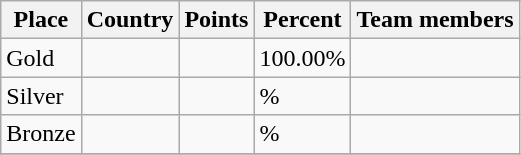<table class="wikitable sortable" style="text-align: left;">
<tr>
<th>Place</th>
<th>Country</th>
<th>Points</th>
<th>Percent</th>
<th>Team members</th>
</tr>
<tr>
<td> Gold</td>
<td></td>
<td></td>
<td>100.00%</td>
<td></td>
</tr>
<tr>
<td> Silver</td>
<td></td>
<td></td>
<td>%</td>
<td></td>
</tr>
<tr>
<td> Bronze</td>
<td></td>
<td></td>
<td>%</td>
<td></td>
</tr>
<tr>
</tr>
</table>
